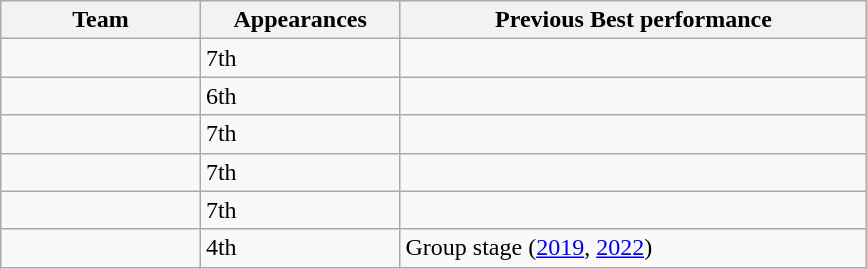<table class="wikitable">
<tr>
<th style="width:16.67%;">Team</th>
<th style="width:16.67%;">Appearances</th>
<th width=39%>Previous Best performance</th>
</tr>
<tr>
<td></td>
<td>7th</td>
<td></td>
</tr>
<tr>
<td></td>
<td>6th</td>
<td></td>
</tr>
<tr>
<td></td>
<td>7th</td>
<td></td>
</tr>
<tr>
<td></td>
<td>7th</td>
<td></td>
</tr>
<tr>
<td></td>
<td>7th</td>
<td></td>
</tr>
<tr>
<td></td>
<td>4th</td>
<td>Group stage (<a href='#'>2019</a>, <a href='#'>2022</a>)</td>
</tr>
</table>
